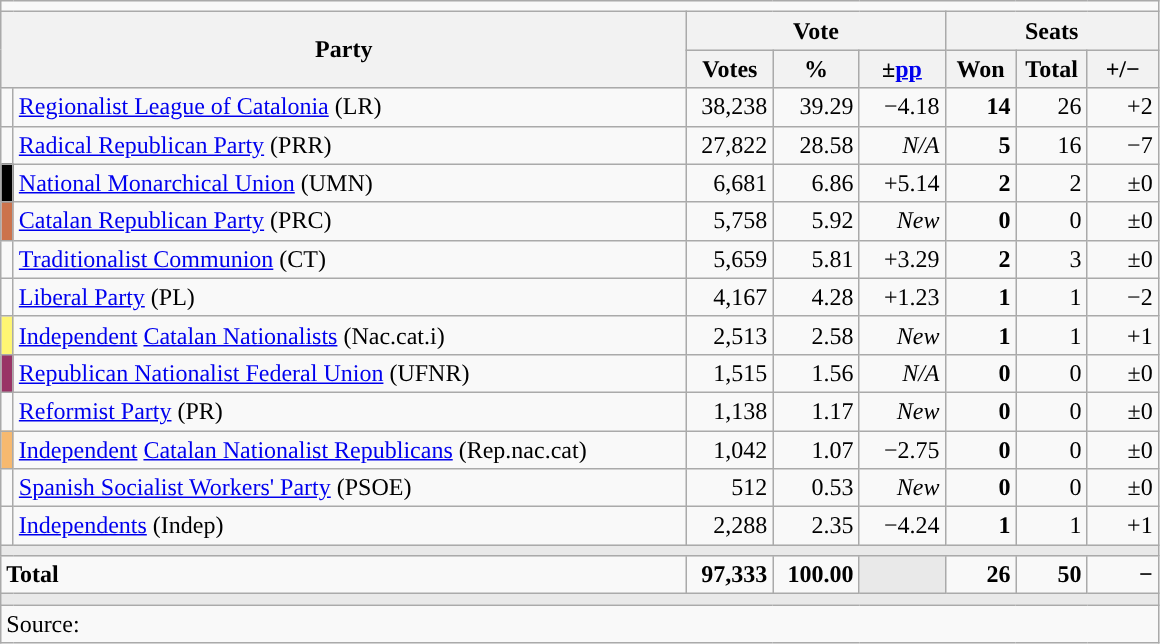<table class='wikitable' style="text-align:right; font-size:100%">
<tr>
<td colspan='8'></td>
</tr>
<tr bgcolor='#E9E9E9' align='center'>
<th align='left' rowspan='2' colspan='2' width='450'>Party</th>
<th colspan='3'>Vote</th>
<th colspan='3'>Seats</th>
</tr>
<tr bgcolor='#E9E9E9' align='center'>
<th width='50'>Votes</th>
<th width='50'>%</th>
<th width='50'>±<a href='#'>pp</a></th>
<th width='40'>Won</th>
<th width='40'>Total</th>
<th width='40'>+/−</th>
</tr>
<tr>
<td></td>
<td align='left'><a href='#'>Regionalist League of Catalonia</a> (LR)</td>
<td>38,238</td>
<td>39.29</td>
<td>−4.18</td>
<td><strong>14</strong></td>
<td>26</td>
<td>+2</td>
</tr>
<tr>
<td></td>
<td align='left'><a href='#'>Radical Republican Party</a> (PRR)</td>
<td>27,822</td>
<td>28.58</td>
<td><em>N/A</em></td>
<td><strong>5</strong></td>
<td>16</td>
<td>−7</td>
</tr>
<tr>
<td bgcolor='#000000'></td>
<td align='left'><a href='#'>National Monarchical Union</a> (UMN)</td>
<td>6,681</td>
<td>6.86</td>
<td>+5.14</td>
<td><strong>2</strong></td>
<td>2</td>
<td>±0</td>
</tr>
<tr>
<td bgcolor='#CC734C'></td>
<td align='left'><a href='#'>Catalan Republican Party</a> (PRC)</td>
<td>5,758</td>
<td>5.92</td>
<td><em>New</em></td>
<td><strong>0</strong></td>
<td>0</td>
<td>±0</td>
</tr>
<tr>
<td></td>
<td align='left'><a href='#'>Traditionalist Communion</a> (CT)</td>
<td>5,659</td>
<td>5.81</td>
<td>+3.29</td>
<td><strong>2</strong></td>
<td>3</td>
<td>±0</td>
</tr>
<tr>
<td></td>
<td align='left'><a href='#'>Liberal Party</a> (PL)</td>
<td>4,167</td>
<td>4.28</td>
<td>+1.23</td>
<td><strong>1</strong></td>
<td>1</td>
<td>−2</td>
</tr>
<tr>
<td bgcolor='#FFF673'></td>
<td align='left'><a href='#'>Independent</a> <a href='#'>Catalan Nationalists</a> (Nac.cat.i)</td>
<td>2,513</td>
<td>2.58</td>
<td><em>New</em></td>
<td><strong>1</strong></td>
<td>1</td>
<td>+1</td>
</tr>
<tr>
<td bgcolor='#993366'></td>
<td align='left'><a href='#'>Republican Nationalist Federal Union</a> (UFNR)</td>
<td>1,515</td>
<td>1.56</td>
<td><em>N/A</em></td>
<td><strong>0</strong></td>
<td>0</td>
<td>±0</td>
</tr>
<tr>
<td></td>
<td align='left'><a href='#'>Reformist Party</a> (PR)</td>
<td>1,138</td>
<td>1.17</td>
<td><em>New</em></td>
<td><strong>0</strong></td>
<td>0</td>
<td>±0</td>
</tr>
<tr>
<td bgcolor='#F7B96F'></td>
<td align='left'><a href='#'>Independent</a> <a href='#'>Catalan Nationalist Republicans</a> (Rep.nac.cat)</td>
<td>1,042</td>
<td>1.07</td>
<td>−2.75</td>
<td><strong>0</strong></td>
<td>0</td>
<td>±0</td>
</tr>
<tr>
<td></td>
<td align='left'><a href='#'>Spanish Socialist Workers' Party</a> (PSOE)</td>
<td>512</td>
<td>0.53</td>
<td><em>New</em></td>
<td><strong>0</strong></td>
<td>0</td>
<td>±0</td>
</tr>
<tr>
<td width='1'></td>
<td align='left'><a href='#'>Independents</a> (Indep)</td>
<td>2,288</td>
<td>2.35</td>
<td>−4.24</td>
<td><strong>1</strong></td>
<td>1</td>
<td>+1</td>
</tr>
<tr>
<td colspan='8' bgcolor='#E9E9E9'></td>
</tr>
<tr style='font-weight:bold;'>
<td align='left' colspan='2'>Total</td>
<td>97,333</td>
<td>100.00</td>
<td bgcolor='#E9E9E9'></td>
<td>26</td>
<td>50</td>
<td>−</td>
</tr>
<tr>
<td colspan='8' bgcolor='#E9E9E9'></td>
</tr>
<tr>
<td align='left' colspan='8'>Source:</td>
</tr>
</table>
